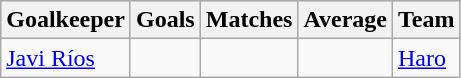<table class="wikitable sortable" class="wikitable">
<tr style="background:#ccc; text-align:center;">
<th>Goalkeeper</th>
<th>Goals</th>
<th>Matches</th>
<th>Average</th>
<th>Team</th>
</tr>
<tr>
<td> <a href='#'>Javi Ríos</a></td>
<td></td>
<td></td>
<td></td>
<td><a href='#'>Haro</a></td>
</tr>
</table>
